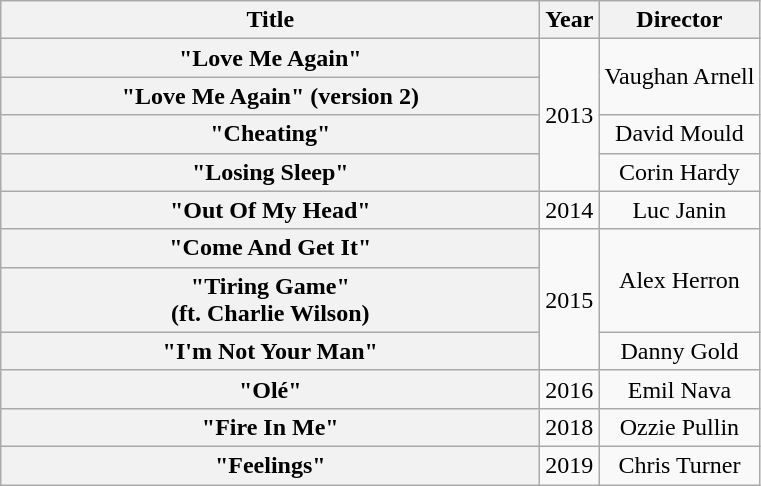<table class="wikitable plainrowheaders" style="text-align:center;">
<tr>
<th scope="col" style="width:22em;">Title</th>
<th scope="col" style="width:1em;">Year</th>
<th scope="col">Director</th>
</tr>
<tr>
<th scope="row">"Love Me Again"</th>
<td rowspan="4">2013</td>
<td rowspan="2">Vaughan Arnell</td>
</tr>
<tr>
<th scope="row">"Love Me Again" (version 2)</th>
</tr>
<tr>
<th scope="row">"Cheating"</th>
<td>David Mould</td>
</tr>
<tr>
<th scope="row">"Losing Sleep"</th>
<td>Corin Hardy</td>
</tr>
<tr>
<th scope="row">"Out Of My Head"</th>
<td>2014</td>
<td>Luc Janin</td>
</tr>
<tr>
<th scope="row">"Come And Get It"</th>
<td rowspan="3">2015</td>
<td rowspan="2">Alex Herron</td>
</tr>
<tr>
<th scope="row">"Tiring Game"<br><span>(ft. Charlie Wilson)</span></th>
</tr>
<tr>
<th scope="row">"I'm Not Your Man"</th>
<td>Danny Gold</td>
</tr>
<tr>
<th scope="row">"Olé"</th>
<td>2016</td>
<td>Emil Nava</td>
</tr>
<tr>
<th scope="row">"Fire In Me"</th>
<td>2018</td>
<td>Ozzie Pullin</td>
</tr>
<tr>
<th scope="row">"Feelings"</th>
<td>2019</td>
<td>Chris Turner</td>
</tr>
</table>
